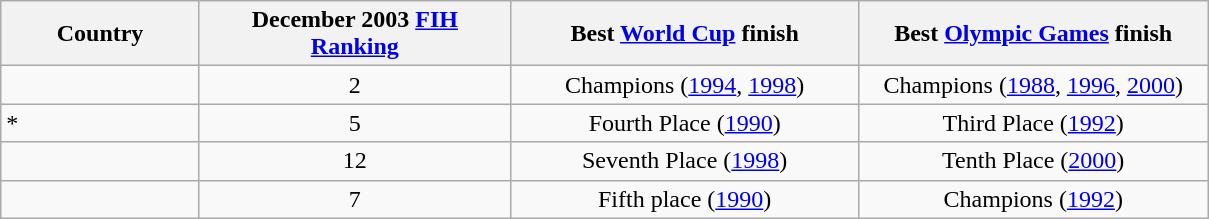<table class="wikitable">
<tr>
<th style="width:125px;">Country</th>
<th style="width:200px;">December 2003 <a href='#'>FIH Ranking</a></th>
<th style="width:225px;">Best <a href='#'>World Cup</a> finish</th>
<th style="width:225px;">Best <a href='#'>Olympic Games</a> finish</th>
</tr>
<tr style="text-align:center;">
<td style="text-align:left;"></td>
<td>2</td>
<td>Champions (<a href='#'>1994</a>, <a href='#'>1998</a>)</td>
<td>Champions (<a href='#'>1988</a>, <a href='#'>1996</a>, <a href='#'>2000</a>)</td>
</tr>
<tr style="text-align:center;">
<td style="text-align:left;">*</td>
<td>5</td>
<td>Fourth Place (<a href='#'>1990</a>)</td>
<td>Third Place (<a href='#'>1992</a>)</td>
</tr>
<tr style="text-align:center;">
<td style="text-align:left;"></td>
<td>12</td>
<td>Seventh Place (<a href='#'>1998</a>)</td>
<td>Tenth Place (<a href='#'>2000</a>)</td>
</tr>
<tr style="text-align:center;">
<td style="text-align:left;"></td>
<td>7</td>
<td>Fifth place (<a href='#'>1990</a>)</td>
<td>Champions (<a href='#'>1992</a>)</td>
</tr>
</table>
